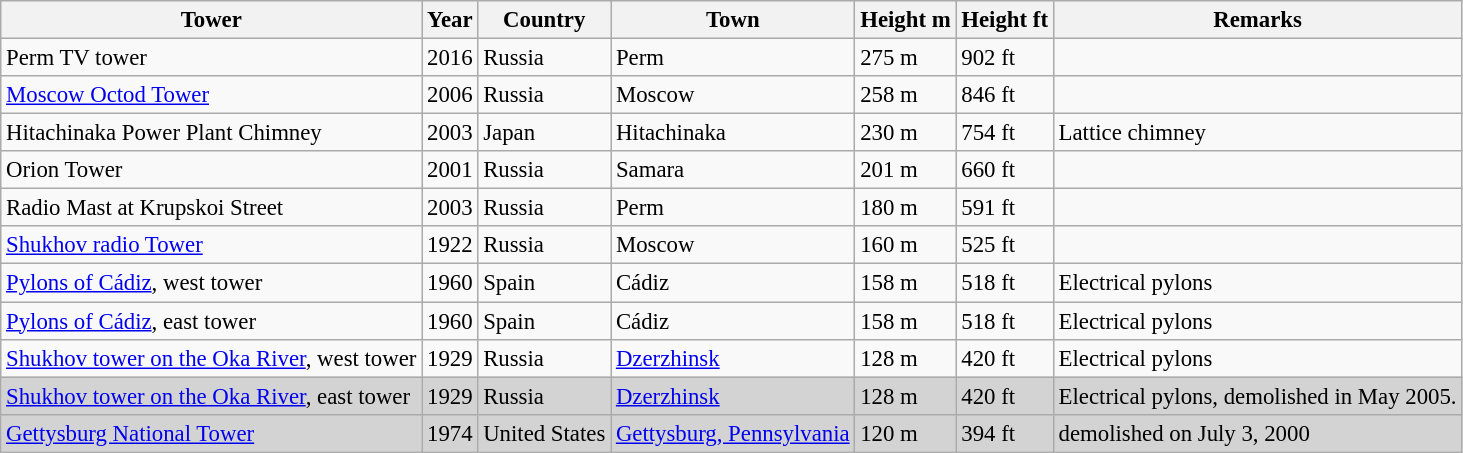<table class="wikitable sortable" style="font-size:95%;">
<tr>
<th>Tower</th>
<th>Year</th>
<th>Country</th>
<th>Town</th>
<th>Height m</th>
<th>Height ft</th>
<th>Remarks</th>
</tr>
<tr>
<td>Perm TV tower</td>
<td>2016</td>
<td>Russia</td>
<td>Perm</td>
<td>275 m</td>
<td>902 ft</td>
<td></td>
</tr>
<tr>
<td><a href='#'>Moscow Octod Tower</a></td>
<td>2006</td>
<td>Russia</td>
<td>Moscow</td>
<td>258 m</td>
<td>846 ft</td>
<td></td>
</tr>
<tr>
<td>Hitachinaka Power Plant Chimney</td>
<td>2003</td>
<td>Japan</td>
<td>Hitachinaka</td>
<td>230 m</td>
<td>754 ft</td>
<td>Lattice chimney</td>
</tr>
<tr>
<td>Orion Tower</td>
<td>2001</td>
<td>Russia</td>
<td>Samara</td>
<td>201 m</td>
<td>660 ft</td>
<td></td>
</tr>
<tr>
<td>Radio Mast at Krupskoi Street</td>
<td>2003</td>
<td>Russia</td>
<td>Perm</td>
<td>180 m</td>
<td>591 ft</td>
<td></td>
</tr>
<tr>
<td><a href='#'>Shukhov radio Tower</a></td>
<td>1922</td>
<td>Russia</td>
<td>Moscow</td>
<td>160 m</td>
<td>525 ft</td>
<td></td>
</tr>
<tr>
<td><a href='#'>Pylons of Cádiz</a>, west tower</td>
<td>1960</td>
<td>Spain</td>
<td>Cádiz</td>
<td>158 m</td>
<td>518 ft</td>
<td>Electrical pylons</td>
</tr>
<tr>
<td><a href='#'>Pylons of Cádiz</a>, east tower</td>
<td>1960</td>
<td>Spain</td>
<td>Cádiz</td>
<td>158 m</td>
<td>518 ft</td>
<td>Electrical pylons</td>
</tr>
<tr>
<td><a href='#'>Shukhov tower on the Oka River</a>, west tower</td>
<td>1929</td>
<td>Russia</td>
<td><a href='#'>Dzerzhinsk</a></td>
<td>128 m</td>
<td>420 ft</td>
<td>Electrical pylons</td>
</tr>
<tr style="background:#d3d3d3;">
<td><a href='#'>Shukhov tower on the Oka River</a>, east tower</td>
<td>1929</td>
<td>Russia</td>
<td><a href='#'>Dzerzhinsk</a></td>
<td>128 m</td>
<td>420 ft</td>
<td>Electrical pylons, demolished in May 2005.</td>
</tr>
<tr style="background:#d3d3d3;">
<td><a href='#'>Gettysburg National Tower</a></td>
<td>1974</td>
<td>United States</td>
<td><a href='#'>Gettysburg, Pennsylvania</a></td>
<td>120 m</td>
<td>394 ft</td>
<td>demolished on July 3, 2000</td>
</tr>
</table>
